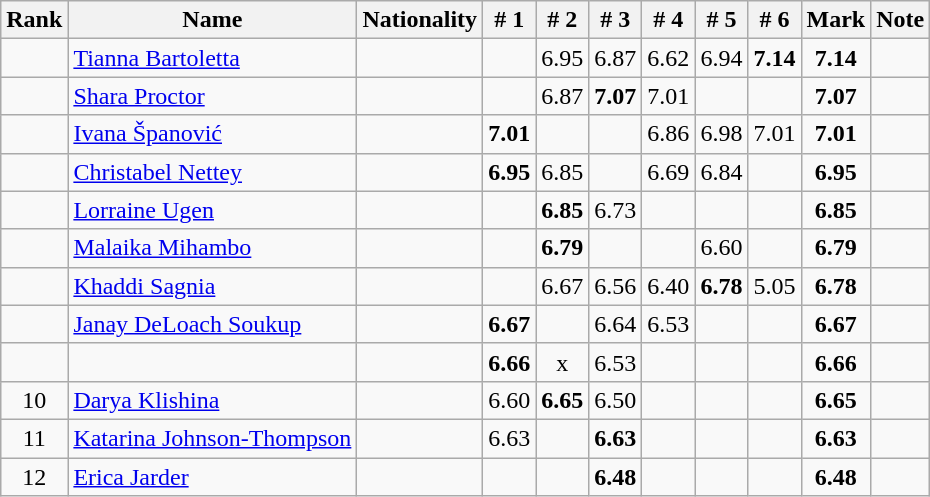<table class="wikitable sortable" style="text-align:center">
<tr>
<th>Rank</th>
<th>Name</th>
<th>Nationality</th>
<th># 1</th>
<th># 2</th>
<th># 3</th>
<th># 4</th>
<th># 5</th>
<th># 6</th>
<th>Mark</th>
<th>Note</th>
</tr>
<tr>
<td></td>
<td align=left><a href='#'>Tianna Bartoletta</a></td>
<td align=left></td>
<td></td>
<td>6.95</td>
<td>6.87</td>
<td>6.62</td>
<td>6.94</td>
<td><strong>7.14</strong></td>
<td><strong>7.14</strong></td>
<td></td>
</tr>
<tr>
<td></td>
<td align=left><a href='#'>Shara Proctor</a></td>
<td align=left></td>
<td></td>
<td>6.87</td>
<td><strong>7.07</strong></td>
<td>7.01</td>
<td></td>
<td></td>
<td><strong>7.07</strong></td>
<td></td>
</tr>
<tr>
<td></td>
<td align=left><a href='#'>Ivana Španović</a></td>
<td align=left></td>
<td><strong>7.01</strong></td>
<td></td>
<td></td>
<td>6.86</td>
<td>6.98</td>
<td>7.01</td>
<td><strong>7.01</strong></td>
<td></td>
</tr>
<tr>
<td></td>
<td align=left><a href='#'>Christabel Nettey</a></td>
<td align=left></td>
<td><strong>6.95</strong></td>
<td>6.85</td>
<td></td>
<td>6.69</td>
<td>6.84</td>
<td></td>
<td><strong>6.95</strong></td>
<td></td>
</tr>
<tr>
<td></td>
<td align=left><a href='#'>Lorraine Ugen</a></td>
<td align=left></td>
<td></td>
<td><strong>6.85</strong></td>
<td>6.73</td>
<td></td>
<td></td>
<td></td>
<td><strong>6.85</strong></td>
<td></td>
</tr>
<tr>
<td></td>
<td align=left><a href='#'>Malaika Mihambo</a></td>
<td align=left></td>
<td></td>
<td><strong>6.79</strong></td>
<td></td>
<td></td>
<td>6.60</td>
<td></td>
<td><strong>6.79</strong></td>
<td></td>
</tr>
<tr>
<td></td>
<td align=left><a href='#'>Khaddi Sagnia</a></td>
<td align=left></td>
<td></td>
<td>6.67</td>
<td>6.56</td>
<td>6.40</td>
<td><strong>6.78</strong></td>
<td>5.05</td>
<td><strong>6.78</strong></td>
<td></td>
</tr>
<tr>
<td></td>
<td align=left><a href='#'>Janay DeLoach Soukup</a></td>
<td align=left></td>
<td><strong>6.67</strong></td>
<td></td>
<td>6.64</td>
<td>6.53</td>
<td></td>
<td></td>
<td><strong>6.67</strong></td>
<td></td>
</tr>
<tr>
<td></td>
<td align=left></td>
<td align=left></td>
<td><strong>6.66</strong></td>
<td>x</td>
<td>6.53</td>
<td></td>
<td></td>
<td></td>
<td><strong>6.66</strong></td>
<td></td>
</tr>
<tr>
<td>10</td>
<td align=left><a href='#'>Darya Klishina</a></td>
<td align=left></td>
<td>6.60</td>
<td><strong>6.65</strong></td>
<td>6.50</td>
<td></td>
<td></td>
<td></td>
<td><strong>6.65</strong></td>
<td></td>
</tr>
<tr>
<td>11</td>
<td align=left><a href='#'>Katarina Johnson-Thompson</a></td>
<td align=left></td>
<td>6.63</td>
<td></td>
<td><strong>6.63</strong></td>
<td></td>
<td></td>
<td></td>
<td><strong>6.63</strong></td>
<td></td>
</tr>
<tr>
<td>12</td>
<td align=left><a href='#'>Erica Jarder</a></td>
<td align=left></td>
<td></td>
<td></td>
<td><strong>6.48</strong></td>
<td></td>
<td></td>
<td></td>
<td><strong>6.48</strong></td>
<td></td>
</tr>
</table>
